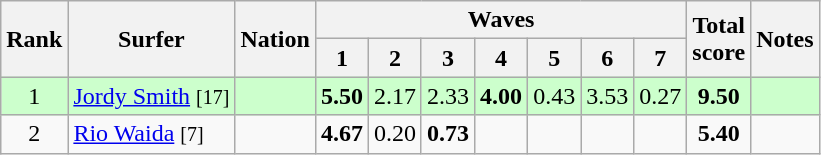<table class="wikitable sortable" style="text-align:center">
<tr>
<th rowspan=2>Rank</th>
<th rowspan=2>Surfer</th>
<th rowspan=2>Nation</th>
<th colspan=7>Waves</th>
<th rowspan=2>Total<br>score</th>
<th rowspan=2>Notes</th>
</tr>
<tr>
<th>1</th>
<th>2</th>
<th>3</th>
<th>4</th>
<th>5</th>
<th>6</th>
<th>7</th>
</tr>
<tr bgcolor=ccffcc>
<td>1</td>
<td align=left><a href='#'>Jordy Smith</a> <small>[17]</small></td>
<td align=left></td>
<td><strong>5.50</strong></td>
<td>2.17</td>
<td>2.33</td>
<td><strong>4.00</strong></td>
<td>0.43</td>
<td>3.53</td>
<td>0.27</td>
<td><strong>9.50</strong></td>
<td></td>
</tr>
<tr>
<td>2</td>
<td align=left><a href='#'>Rio Waida</a> <small>[7]</small></td>
<td align=left></td>
<td><strong>4.67</strong></td>
<td>0.20</td>
<td><strong>0.73</strong></td>
<td></td>
<td></td>
<td></td>
<td></td>
<td><strong>5.40</strong></td>
<td></td>
</tr>
</table>
